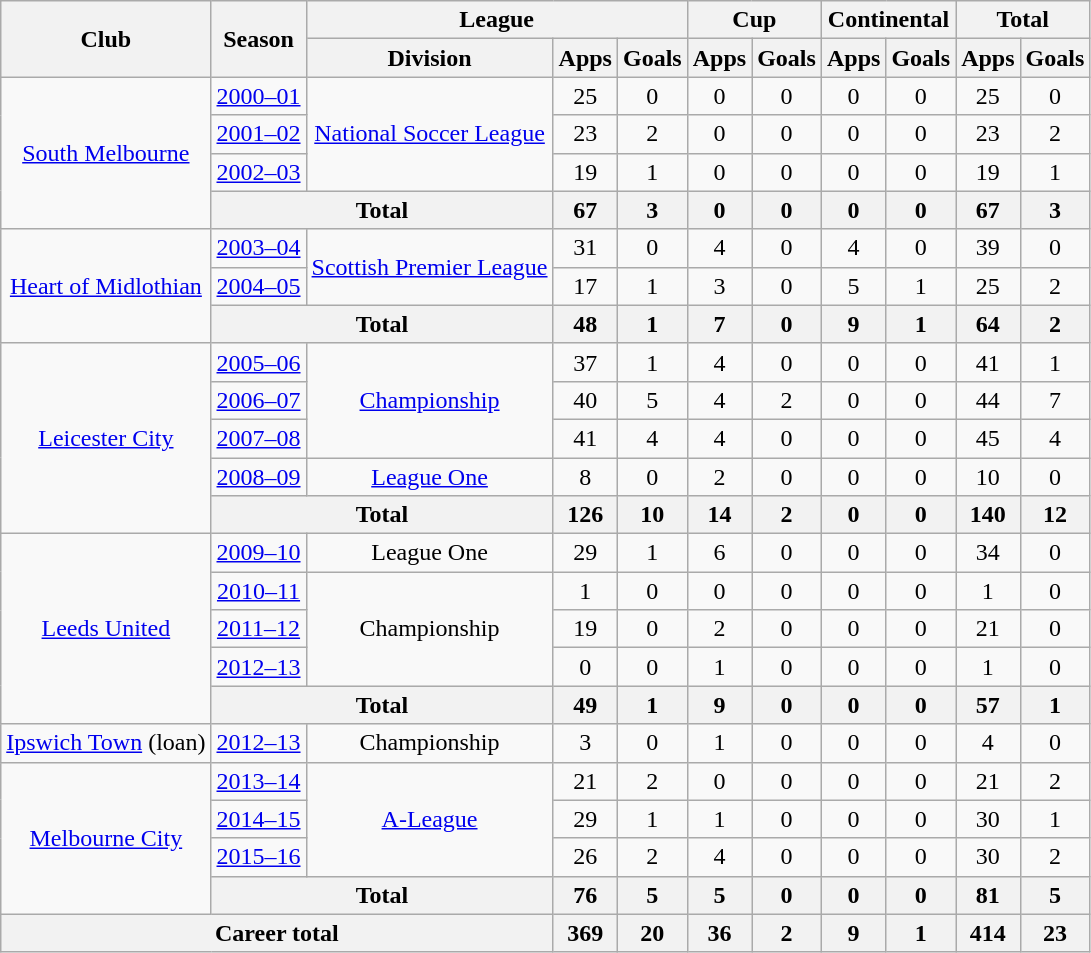<table class="wikitable" style="text-align:center">
<tr>
<th rowspan="2">Club</th>
<th rowspan="2">Season</th>
<th colspan="3">League</th>
<th colspan="2">Cup</th>
<th colspan="2">Continental</th>
<th colspan="2">Total</th>
</tr>
<tr>
<th>Division</th>
<th>Apps</th>
<th>Goals</th>
<th>Apps</th>
<th>Goals</th>
<th>Apps</th>
<th>Goals</th>
<th>Apps</th>
<th>Goals</th>
</tr>
<tr>
<td rowspan="4"><a href='#'>South Melbourne</a></td>
<td><a href='#'>2000–01</a></td>
<td rowspan="3"><a href='#'>National Soccer League</a></td>
<td>25</td>
<td>0</td>
<td>0</td>
<td>0</td>
<td>0</td>
<td>0</td>
<td>25</td>
<td>0</td>
</tr>
<tr>
<td><a href='#'>2001–02</a></td>
<td>23</td>
<td>2</td>
<td>0</td>
<td>0</td>
<td>0</td>
<td>0</td>
<td>23</td>
<td>2</td>
</tr>
<tr>
<td><a href='#'>2002–03</a></td>
<td>19</td>
<td>1</td>
<td>0</td>
<td>0</td>
<td>0</td>
<td>0</td>
<td>19</td>
<td>1</td>
</tr>
<tr>
<th colspan="2">Total</th>
<th>67</th>
<th>3</th>
<th>0</th>
<th>0</th>
<th>0</th>
<th>0</th>
<th>67</th>
<th>3</th>
</tr>
<tr>
<td rowspan="3"><a href='#'>Heart of Midlothian</a></td>
<td><a href='#'>2003–04</a></td>
<td rowspan="2"><a href='#'>Scottish Premier League</a></td>
<td>31</td>
<td>0</td>
<td>4</td>
<td>0</td>
<td>4</td>
<td>0</td>
<td>39</td>
<td>0</td>
</tr>
<tr>
<td><a href='#'>2004–05</a></td>
<td>17</td>
<td>1</td>
<td>3</td>
<td>0</td>
<td>5</td>
<td>1</td>
<td>25</td>
<td>2</td>
</tr>
<tr>
<th colspan="2">Total</th>
<th>48</th>
<th>1</th>
<th>7</th>
<th>0</th>
<th>9</th>
<th>1</th>
<th>64</th>
<th>2</th>
</tr>
<tr>
<td rowspan="5"><a href='#'>Leicester City</a></td>
<td><a href='#'>2005–06</a></td>
<td rowspan="3"><a href='#'>Championship</a></td>
<td>37</td>
<td>1</td>
<td>4</td>
<td>0</td>
<td>0</td>
<td>0</td>
<td>41</td>
<td>1</td>
</tr>
<tr>
<td><a href='#'>2006–07</a></td>
<td>40</td>
<td>5</td>
<td>4</td>
<td>2</td>
<td>0</td>
<td>0</td>
<td>44</td>
<td>7</td>
</tr>
<tr>
<td><a href='#'>2007–08</a></td>
<td>41</td>
<td>4</td>
<td>4</td>
<td>0</td>
<td>0</td>
<td>0</td>
<td>45</td>
<td>4</td>
</tr>
<tr>
<td><a href='#'>2008–09</a></td>
<td><a href='#'>League One</a></td>
<td>8</td>
<td>0</td>
<td>2</td>
<td>0</td>
<td>0</td>
<td>0</td>
<td>10</td>
<td>0</td>
</tr>
<tr>
<th colspan="2">Total</th>
<th>126</th>
<th>10</th>
<th>14</th>
<th>2</th>
<th>0</th>
<th>0</th>
<th>140</th>
<th>12</th>
</tr>
<tr>
<td rowspan="5"><a href='#'>Leeds United</a></td>
<td><a href='#'>2009–10</a></td>
<td>League One</td>
<td>29</td>
<td>1</td>
<td>6</td>
<td>0</td>
<td>0</td>
<td>0</td>
<td>34</td>
<td>0</td>
</tr>
<tr>
<td><a href='#'>2010–11</a></td>
<td rowspan="3">Championship</td>
<td>1</td>
<td>0</td>
<td>0</td>
<td>0</td>
<td>0</td>
<td>0</td>
<td>1</td>
<td>0</td>
</tr>
<tr>
<td><a href='#'>2011–12</a></td>
<td>19</td>
<td>0</td>
<td>2</td>
<td>0</td>
<td>0</td>
<td>0</td>
<td>21</td>
<td>0</td>
</tr>
<tr>
<td><a href='#'>2012–13</a></td>
<td>0</td>
<td>0</td>
<td>1</td>
<td>0</td>
<td>0</td>
<td>0</td>
<td>1</td>
<td>0</td>
</tr>
<tr>
<th colspan="2">Total</th>
<th>49</th>
<th>1</th>
<th>9</th>
<th>0</th>
<th>0</th>
<th>0</th>
<th>57</th>
<th>1</th>
</tr>
<tr>
<td><a href='#'>Ipswich Town</a> (loan)</td>
<td><a href='#'>2012–13</a></td>
<td>Championship</td>
<td>3</td>
<td>0</td>
<td>1</td>
<td>0</td>
<td>0</td>
<td>0</td>
<td>4</td>
<td>0</td>
</tr>
<tr>
<td rowspan="4"><a href='#'>Melbourne City</a></td>
<td><a href='#'>2013–14</a></td>
<td rowspan="3"><a href='#'>A-League</a></td>
<td>21</td>
<td>2</td>
<td>0</td>
<td>0</td>
<td>0</td>
<td>0</td>
<td>21</td>
<td>2</td>
</tr>
<tr>
<td><a href='#'>2014–15</a></td>
<td>29</td>
<td>1</td>
<td>1</td>
<td>0</td>
<td>0</td>
<td>0</td>
<td>30</td>
<td>1</td>
</tr>
<tr>
<td><a href='#'>2015–16</a></td>
<td>26</td>
<td>2</td>
<td>4</td>
<td>0</td>
<td>0</td>
<td>0</td>
<td>30</td>
<td>2</td>
</tr>
<tr>
<th colspan="2">Total</th>
<th>76</th>
<th>5</th>
<th>5</th>
<th>0</th>
<th>0</th>
<th>0</th>
<th>81</th>
<th>5</th>
</tr>
<tr>
<th colspan="3">Career total</th>
<th>369</th>
<th>20</th>
<th>36</th>
<th>2</th>
<th>9</th>
<th>1</th>
<th>414</th>
<th>23</th>
</tr>
</table>
